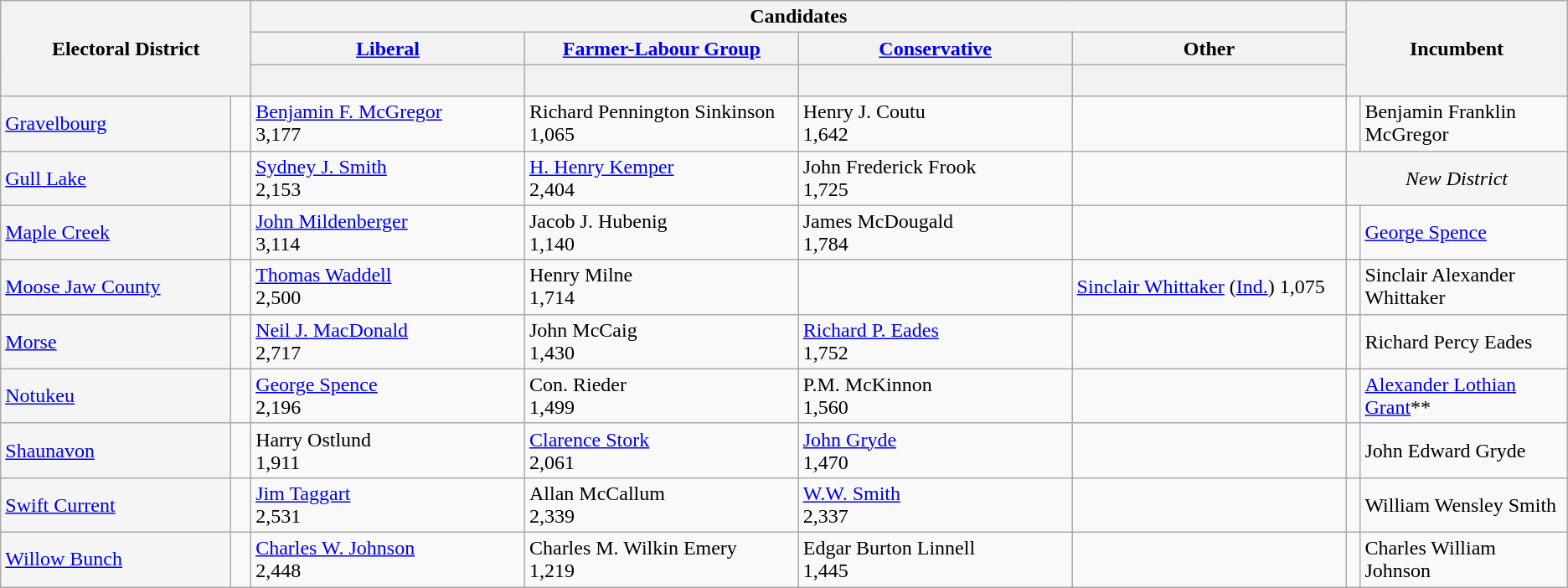<table class="wikitable">
<tr>
<th width=16% rowspan=3 colspan=2>Electoral District</th>
<th colspan=4>Candidates</th>
<th width=14% rowspan=3 colspan=2>Incumbent</th>
</tr>
<tr>
<th width=17.5%><a href='#'>Liberal</a></th>
<th width=17.5%><a href='#'>Farmer-Labour Group</a></th>
<th width=17.5%><a href='#'>Conservative</a></th>
<th width=17.5%>Other</th>
</tr>
<tr>
<th width=17.5% > </th>
<th width=17.5% > </th>
<th width=17.5% > </th>
<th width=17.5% > </th>
</tr>
<tr>
<td bgcolor=whitesmoke><a href='#'>Gravelbourg</a></td>
<td> </td>
<td><a href='#'>Benjamin F. McGregor</a><br>3,177</td>
<td>Richard Pennington Sinkinson<br>1,065</td>
<td>Henry J. Coutu<br>1,642</td>
<td></td>
<td> </td>
<td>Benjamin Franklin McGregor</td>
</tr>
<tr>
<td bgcolor=whitesmoke><a href='#'>Gull Lake</a></td>
<td> </td>
<td><a href='#'>Sydney J. Smith</a><br>2,153</td>
<td><a href='#'>H. Henry Kemper</a><br>2,404</td>
<td>John Frederick Frook<br>1,725</td>
<td></td>
<td colspan=2  style="background:whitesmoke; text-align:center;"><em>New District</em></td>
</tr>
<tr>
<td bgcolor=whitesmoke><a href='#'>Maple Creek</a></td>
<td> </td>
<td><a href='#'>John Mildenberger</a><br>3,114</td>
<td>Jacob J. Hubenig<br>1,140</td>
<td>James McDougald<br>1,784</td>
<td></td>
<td> </td>
<td><a href='#'>George Spence</a></td>
</tr>
<tr>
<td bgcolor=whitesmoke><a href='#'>Moose Jaw County</a></td>
<td> </td>
<td><a href='#'>Thomas Waddell</a><br>2,500</td>
<td>Henry Milne<br>1,714</td>
<td></td>
<td><a href='#'>Sinclair Whittaker</a> (<a href='#'>Ind.</a>) 1,075</td>
<td> </td>
<td>Sinclair Alexander Whittaker</td>
</tr>
<tr>
<td bgcolor=whitesmoke><a href='#'>Morse</a></td>
<td> </td>
<td><a href='#'>Neil J. MacDonald</a><br>2,717</td>
<td>John McCaig<br>1,430</td>
<td><a href='#'>Richard P. Eades</a><br>1,752</td>
<td></td>
<td> </td>
<td>Richard Percy Eades</td>
</tr>
<tr>
<td bgcolor=whitesmoke><a href='#'>Notukeu</a></td>
<td> </td>
<td><a href='#'>George Spence</a><br>2,196</td>
<td>Con. Rieder<br>1,499</td>
<td>P.M. McKinnon<br>1,560</td>
<td></td>
<td> </td>
<td><a href='#'>Alexander Lothian Grant</a>**</td>
</tr>
<tr>
<td bgcolor=whitesmoke><a href='#'>Shaunavon</a></td>
<td> </td>
<td>Harry Ostlund<br>1,911</td>
<td><a href='#'>Clarence Stork</a><br>2,061</td>
<td><a href='#'>John Gryde</a><br>1,470</td>
<td></td>
<td> </td>
<td>John Edward Gryde</td>
</tr>
<tr>
<td bgcolor=whitesmoke><a href='#'>Swift Current</a></td>
<td> </td>
<td><a href='#'>Jim Taggart</a><br>2,531</td>
<td>Allan McCallum<br>2,339</td>
<td><a href='#'>W.W. Smith</a><br>2,337</td>
<td></td>
<td> </td>
<td>William Wensley Smith</td>
</tr>
<tr>
<td bgcolor=whitesmoke><a href='#'>Willow Bunch</a></td>
<td> </td>
<td><a href='#'>Charles W. Johnson</a><br>2,448</td>
<td>Charles M. Wilkin Emery<br>1,219</td>
<td>Edgar Burton Linnell<br>1,445</td>
<td></td>
<td> </td>
<td>Charles William Johnson</td>
</tr>
</table>
